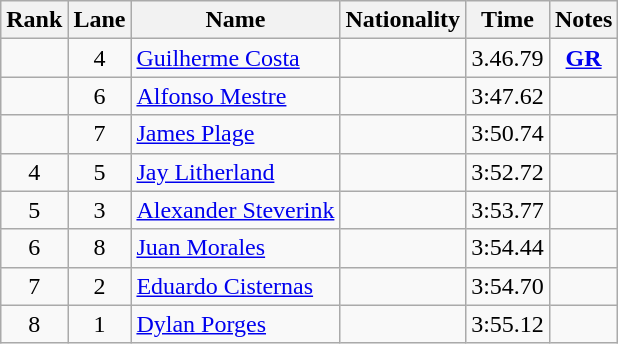<table class="wikitable sortable" style="text-align:center">
<tr>
<th>Rank</th>
<th>Lane</th>
<th>Name</th>
<th>Nationality</th>
<th>Time</th>
<th>Notes</th>
</tr>
<tr>
<td></td>
<td>4</td>
<td align="left"><a href='#'>Guilherme Costa</a></td>
<td align="left"></td>
<td>3.46.79</td>
<td><strong><a href='#'>GR</a></strong></td>
</tr>
<tr>
<td></td>
<td>6</td>
<td align="left"><a href='#'>Alfonso Mestre</a></td>
<td align="left"></td>
<td>3:47.62</td>
<td></td>
</tr>
<tr>
<td></td>
<td>7</td>
<td align="left"><a href='#'>James Plage</a></td>
<td align="left"></td>
<td>3:50.74</td>
<td></td>
</tr>
<tr>
<td>4</td>
<td>5</td>
<td align="left"><a href='#'>Jay Litherland</a></td>
<td align="left"></td>
<td>3:52.72</td>
<td></td>
</tr>
<tr>
<td>5</td>
<td>3</td>
<td align="left"><a href='#'>Alexander Steverink</a></td>
<td align="left"></td>
<td>3:53.77</td>
<td></td>
</tr>
<tr>
<td>6</td>
<td>8</td>
<td align="left"><a href='#'>Juan Morales</a></td>
<td align="left"></td>
<td>3:54.44</td>
<td></td>
</tr>
<tr>
<td>7</td>
<td>2</td>
<td align="left"><a href='#'>Eduardo Cisternas</a></td>
<td align="left"></td>
<td>3:54.70</td>
<td></td>
</tr>
<tr>
<td>8</td>
<td>1</td>
<td align="left"><a href='#'>Dylan Porges</a></td>
<td align="left"></td>
<td>3:55.12</td>
<td></td>
</tr>
</table>
